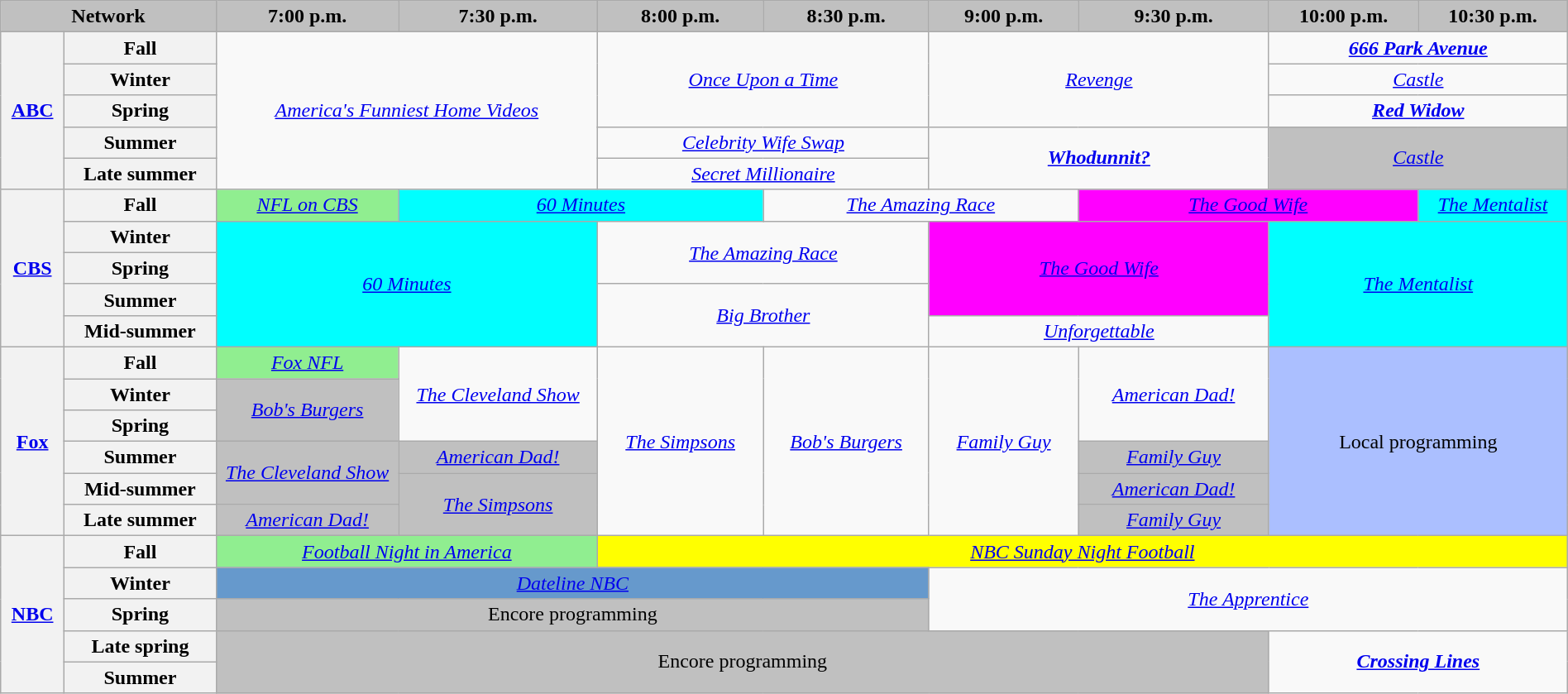<table class="wikitable" style="width:100%;margin-right:0;text-align:center">
<tr>
<th colspan="2" style="background-color:#C0C0C0;text-align:center;width:13%;">Network</th>
<th style="background-color:#C0C0C0;text-align:center;width:11%;">7:00 p.m.</th>
<th style="background-color:#C0C0C0;text-align:center;width:12%;">7:30 p.m.</th>
<th style="background-color:#C0C0C0;text-align:center;width:10%">8:00 p.m.</th>
<th style="background-color:#C0C0C0;text-align:center;width:10%">8:30 p.m.</th>
<th style="background-color:#C0C0C0;text-align:center;width:9%">9:00 p.m.</th>
<th style="background-color:#C0C0C0;text-align:center;width:11.5%">9:30 p.m.</th>
<th style="background-color:#C0C0C0;text-align:center;width:9%;">10:00 p.m.</th>
<th style="background-color:#C0C0C0;text-align:center;width:9%;">10:30 p.m.</th>
</tr>
<tr>
<th rowspan="5"><a href='#'>ABC</a></th>
<th>Fall</th>
<td colspan="2" rowspan="5"><em><a href='#'>America's Funniest Home Videos</a></em></td>
<td colspan="2" rowspan="3"><em><a href='#'>Once Upon a Time</a></em></td>
<td colspan="2" rowspan="3"><em><a href='#'>Revenge</a></em></td>
<td colspan="2"><strong><em><a href='#'>666 Park Avenue</a></em></strong></td>
</tr>
<tr>
<th>Winter</th>
<td colspan="2"><em><a href='#'>Castle</a></em></td>
</tr>
<tr>
<th>Spring</th>
<td colspan="2"><strong><em><a href='#'>Red Widow</a></em></strong></td>
</tr>
<tr>
<th>Summer</th>
<td colspan="2"><em><a href='#'>Celebrity Wife Swap</a></em></td>
<td colspan="2" rowspan="2"><strong><em><a href='#'>Whodunnit?</a></em></strong></td>
<td colspan="2" rowspan="2" style="background:#C0C0C0;"><em><a href='#'>Castle</a></em> </td>
</tr>
<tr>
<th>Late summer</th>
<td colspan="2"><em><a href='#'>Secret Millionaire</a></em></td>
</tr>
<tr>
<th rowspan="5"><a href='#'>CBS</a></th>
<th>Fall</th>
<td style="background:lightgreen;"><em><a href='#'>NFL on CBS</a></em> </td>
<td style="background:#00FFFF;" colspan="2"><em><a href='#'>60 Minutes</a></em> </td>
<td colspan="2"><em><a href='#'>The Amazing Race</a></em></td>
<td style="background:#FF00FF;" colspan="2"><em><a href='#'>The Good Wife</a></em> </td>
<td style="background:#00FFFF;"><em><a href='#'>The Mentalist</a></em>  </td>
</tr>
<tr>
<th>Winter</th>
<td style="background:#00FFFF;" colspan="2" rowspan="4"><em><a href='#'>60 Minutes</a></em> </td>
<td colspan="2" rowspan="2"><em><a href='#'>The Amazing Race</a></em></td>
<td style="background:#FF00FF;" colspan="2" rowspan="3"><em><a href='#'>The Good Wife</a></em> </td>
<td style="background:#00FFFF;" colspan="2" rowspan="4"><em><a href='#'>The Mentalist</a></em> </td>
</tr>
<tr>
<th>Spring</th>
</tr>
<tr>
<th>Summer</th>
<td colspan="2" rowspan="2"><em><a href='#'>Big Brother</a></em></td>
</tr>
<tr>
<th>Mid-summer</th>
<td colspan="2"><em><a href='#'>Unforgettable</a></em></td>
</tr>
<tr>
<th rowspan="6"><a href='#'>Fox</a></th>
<th>Fall</th>
<td style="background:lightgreen;"><em><a href='#'>Fox NFL</a></em> </td>
<td rowspan="3"><em><a href='#'>The Cleveland Show</a></em></td>
<td rowspan="6"><em><a href='#'>The Simpsons</a></em></td>
<td rowspan="6"><em><a href='#'>Bob's Burgers</a></em></td>
<td rowspan="6"><em><a href='#'>Family Guy</a></em></td>
<td rowspan="3"><em><a href='#'>American Dad!</a></em></td>
<td style="background:#abbfff;" colspan="2" rowspan="6">Local programming</td>
</tr>
<tr>
<th>Winter</th>
<td style="background:#C0C0C0;" rowspan="2"><em><a href='#'>Bob's Burgers</a></em> </td>
</tr>
<tr>
<th>Spring</th>
</tr>
<tr>
<th>Summer</th>
<td style="background:#C0C0C0;" rowspan="2"><em><a href='#'>The Cleveland Show</a></em> </td>
<td style="background:#C0C0C0;"><em><a href='#'>American Dad!</a></em> </td>
<td style="background:#C0C0C0;"><em><a href='#'>Family Guy</a></em> </td>
</tr>
<tr>
<th>Mid-summer</th>
<td style="background:#C0C0C0;" rowspan="2"><em><a href='#'>The Simpsons</a></em> </td>
<td style="background:#C0C0C0;"><em><a href='#'>American Dad!</a></em> </td>
</tr>
<tr>
<th>Late summer</th>
<td style="background:#C0C0C0;"><em><a href='#'>American Dad!</a></em> </td>
<td style="background:#C0C0C0;"><em><a href='#'>Family Guy</a></em> </td>
</tr>
<tr>
<th rowspan="5"><a href='#'>NBC</a></th>
<th>Fall</th>
<td colspan="2" style="background:lightgreen;"><em><a href='#'>Football Night in America</a></em></td>
<td style="background:#FFFF00;" colspan="6"><em><a href='#'>NBC Sunday Night Football</a></em>   </td>
</tr>
<tr>
<th>Winter</th>
<td style="background:#6699CC;" colspan="4"><em><a href='#'>Dateline NBC</a></em></td>
<td rowspan="2" colspan="4"><em><a href='#'>The Apprentice</a></em></td>
</tr>
<tr>
<th>Spring</th>
<td style="background:#C0C0C0;" colspan="4">Encore programming</td>
</tr>
<tr>
<th>Late spring</th>
<td style="background:#C0C0C0;" rowspan="2" colspan="6">Encore programming</td>
<td rowspan="2" colspan="2"><strong><em><a href='#'>Crossing Lines</a></em></strong></td>
</tr>
<tr>
<th>Summer</th>
</tr>
</table>
